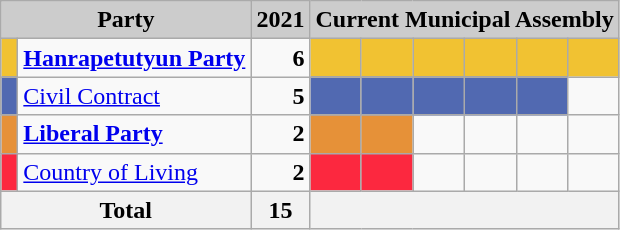<table class="wikitable">
<tr>
<th colspan="2" style="background:#ccc">Party</th>
<th style="background:#ccc">2021</th>
<th colspan="14" style="background:#ccc">Current Municipal Assembly</th>
</tr>
<tr>
<td style="background-color: #f1c232"> </td>
<td><strong><a href='#'>Hanrapetutyun Party</a></strong></td>
<td style="text-align: right"><strong>6</strong></td>
<td style="background-color: #f1c232"></td>
<td style="background-color: #f1c232"> </td>
<td style="background-color: #f1c232"> </td>
<td style="background-color: #f1c232"> </td>
<td style="background-color: #f1c232"> </td>
<td style="background-color: #f1c232"> </td>
</tr>
<tr>
<td style="background-color: #5169B1"> </td>
<td><a href='#'>Civil Contract</a></td>
<td style="text-align: right"><strong>5</strong></td>
<td style="background-color: #5169B1"></td>
<td style="background-color: #5169B1"> </td>
<td style="background-color: #5169B1"> </td>
<td style="background-color: #5169B1"> </td>
<td style="background-color: #5169B1"> </td>
<td></td>
</tr>
<tr>
<td style="background-color: #E69138"> </td>
<td><a href='#'><strong>Liberal Party</strong></a></td>
<td style="text-align: right"><strong>2</strong></td>
<td style="background-color: #E69138"> </td>
<td style="background-color: #E69138"> </td>
<td></td>
<td></td>
<td></td>
<td></td>
</tr>
<tr>
<td style="background-color: #FC283F"> </td>
<td><a href='#'>Country of Living</a></td>
<td style="text-align: right"><strong>2</strong></td>
<td style="background-color: #FC283F"></td>
<td style="background-color: #FC283F"> </td>
<td></td>
<td></td>
<td></td>
<td></td>
</tr>
<tr>
<th colspan="2">Total</th>
<th align="right">15</th>
<th colspan="14"> </th>
</tr>
</table>
